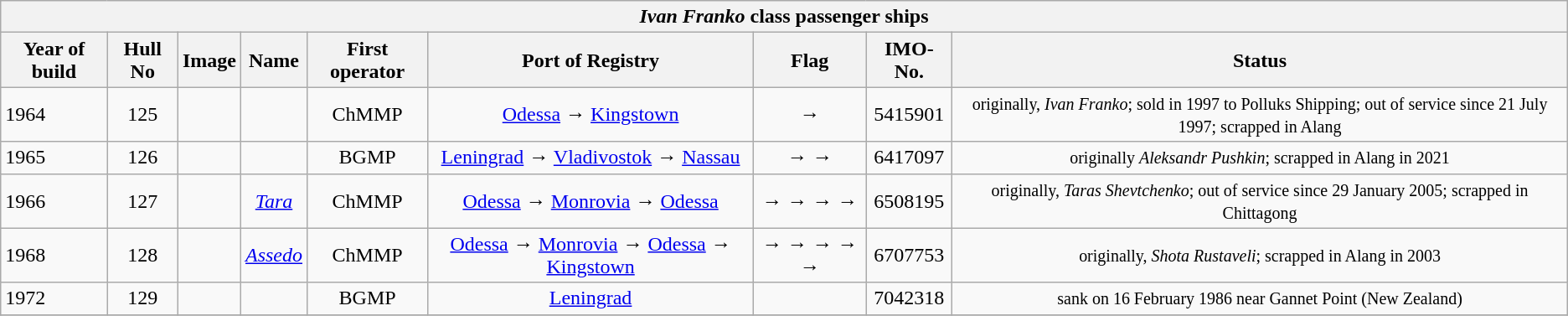<table class="wikitable" style="text-align:center">
<tr>
<th colspan="9" style="text-align:center"><em>Ivan Franko</em> class passenger ships</th>
</tr>
<tr>
<th align=Left>Year of build</th>
<th>Hull No</th>
<th>Image</th>
<th>Name</th>
<th>First operator</th>
<th>Port of Registry</th>
<th align=Left>Flag</th>
<th>IMO-No.</th>
<th>Status</th>
</tr>
<tr>
<td align=Left>1964</td>
<td align="Center">125</td>
<td></td>
<td align="Center"></td>
<td>ChMMP</td>
<td><a href='#'>Odessa</a> → <a href='#'>Kingstown</a></td>
<td> → </td>
<td>5415901</td>
<td><small> originally, <em>Ivan Franko</em>; sold in 1997 to Polluks Shipping; out of service since 21 July 1997; scrapped in Alang </small></td>
</tr>
<tr>
<td align=Left>1965</td>
<td align="Center">126</td>
<td align="Center"></td>
<td align="Center"></td>
<td>BGMP</td>
<td><a href='#'>Leningrad</a> → <a href='#'>Vladivostok</a> → <a href='#'>Nassau</a></td>
<td> →  → </td>
<td>6417097</td>
<td><small> originally <em>Aleksandr Pushkin</em>;  scrapped in Alang in 2021</small></td>
</tr>
<tr>
<td align=Left>1966</td>
<td align="Center">127</td>
<td align="Center"></td>
<td align="Center"><em><a href='#'>Tara</a></em></td>
<td>ChMMP</td>
<td><a href='#'>Odessa</a> → <a href='#'>Monrovia</a> → <a href='#'>Odessa</a></td>
<td> →  →  →  → </td>
<td>6508195</td>
<td><small>originally, <em>Taras Shevtchenko</em>; out of service since 29 January 2005; scrapped in Chittagong </small></td>
</tr>
<tr>
<td align=Left>1968</td>
<td align="Center">128</td>
<td align="Center"></td>
<td align="Center"><em><a href='#'>Assedo</a></em></td>
<td>ChMMP</td>
<td><a href='#'>Odessa</a> → <a href='#'>Monrovia</a> → <a href='#'>Odessa</a> → <a href='#'>Kingstown</a></td>
<td> →  →  →  →  → </td>
<td>6707753</td>
<td><small> originally, <em>Shota Rustaveli</em>; scrapped in Alang in 2003 </small></td>
</tr>
<tr>
<td align=Left>1972</td>
<td align="Center">129</td>
<td align="Center"></td>
<td align="Center"></td>
<td>BGMP</td>
<td><a href='#'>Leningrad</a></td>
<td></td>
<td>7042318</td>
<td><small> sank on 16 February 1986 near Gannet Point (New Zealand) </small></td>
</tr>
<tr>
</tr>
</table>
